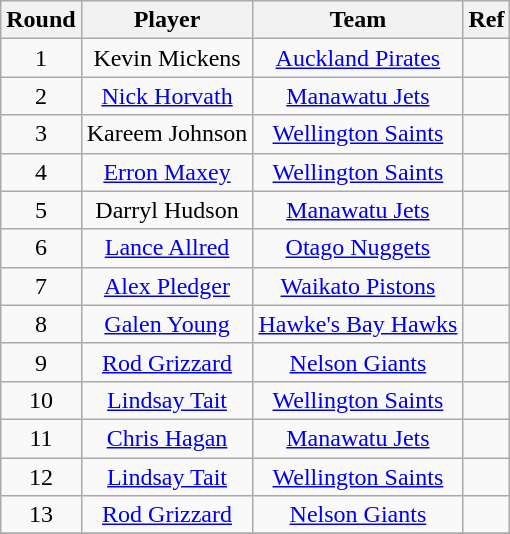<table class="wikitable" style="text-align:center">
<tr>
<th>Round</th>
<th>Player</th>
<th>Team</th>
<th>Ref</th>
</tr>
<tr>
<td>1</td>
<td>Kevin Mickens</td>
<td><a href='#'>Auckland Pirates</a></td>
<td></td>
</tr>
<tr>
<td>2</td>
<td><a href='#'>Nick Horvath</a></td>
<td><a href='#'>Manawatu Jets</a></td>
<td></td>
</tr>
<tr>
<td>3</td>
<td>Kareem Johnson</td>
<td><a href='#'>Wellington Saints</a></td>
<td></td>
</tr>
<tr>
<td>4</td>
<td><a href='#'>Erron Maxey</a></td>
<td><a href='#'>Wellington Saints</a></td>
<td></td>
</tr>
<tr>
<td>5</td>
<td>Darryl Hudson</td>
<td><a href='#'>Manawatu Jets</a></td>
<td></td>
</tr>
<tr>
<td>6</td>
<td><a href='#'>Lance Allred</a></td>
<td><a href='#'>Otago Nuggets</a></td>
<td></td>
</tr>
<tr>
<td>7</td>
<td><a href='#'>Alex Pledger</a></td>
<td><a href='#'>Waikato Pistons</a></td>
<td></td>
</tr>
<tr>
<td>8</td>
<td><a href='#'>Galen Young</a></td>
<td><a href='#'>Hawke's Bay Hawks</a></td>
<td></td>
</tr>
<tr>
<td>9</td>
<td><a href='#'>Rod Grizzard</a></td>
<td><a href='#'>Nelson Giants</a></td>
<td></td>
</tr>
<tr>
<td>10</td>
<td><a href='#'>Lindsay Tait</a></td>
<td><a href='#'>Wellington Saints</a></td>
<td></td>
</tr>
<tr>
<td>11</td>
<td><a href='#'>Chris Hagan</a></td>
<td><a href='#'>Manawatu Jets</a></td>
<td></td>
</tr>
<tr>
<td>12</td>
<td><a href='#'>Lindsay Tait</a></td>
<td><a href='#'>Wellington Saints</a></td>
<td></td>
</tr>
<tr>
<td>13</td>
<td><a href='#'>Rod Grizzard</a></td>
<td><a href='#'>Nelson Giants</a></td>
<td></td>
</tr>
<tr>
</tr>
</table>
